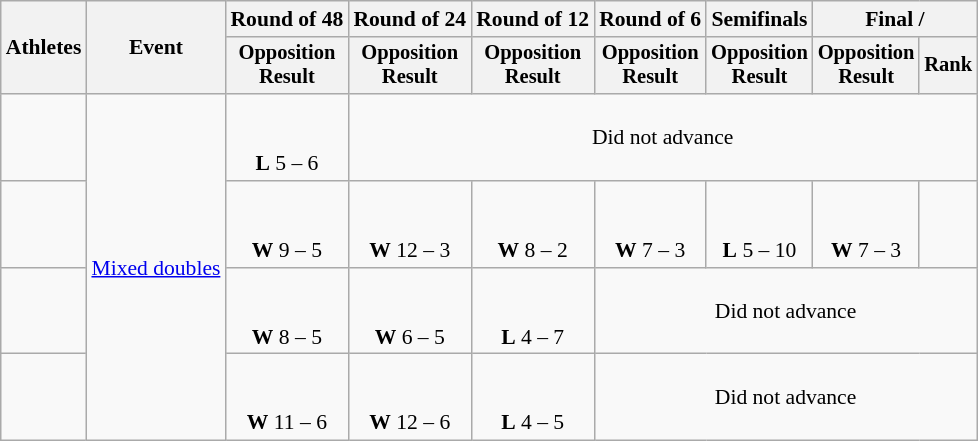<table class="wikitable" style="font-size:90%; text-align:center;">
<tr>
<th rowspan=2>Athletes</th>
<th rowspan=2>Event</th>
<th>Round of 48</th>
<th>Round of 24</th>
<th>Round of 12</th>
<th>Round of 6</th>
<th>Semifinals</th>
<th colspan=2>Final / </th>
</tr>
<tr style="font-size:95%">
<th>Opposition<br>Result</th>
<th>Opposition<br>Result</th>
<th>Opposition<br>Result</th>
<th>Opposition<br>Result</th>
<th>Opposition<br>Result</th>
<th>Opposition<br>Result</th>
<th>Rank</th>
</tr>
<tr>
<td align=left><br></td>
<td align=left rowspan=4><a href='#'>Mixed doubles</a></td>
<td><br><br><strong>L</strong> 5 – 6</td>
<td align=center colspan=6>Did not advance</td>
</tr>
<tr>
<td align=left><br></td>
<td><br><br><strong>W</strong> 9 – 5</td>
<td><br><br><strong>W</strong> 12 – 3</td>
<td><br><br><strong>W</strong> 8 – 2</td>
<td><br><br><strong>W</strong> 7 – 3</td>
<td><br><br><strong>L</strong> 5 – 10</td>
<td><br><br><strong>W</strong> 7 – 3</td>
<td></td>
</tr>
<tr>
<td align=left><br></td>
<td><br><br><strong>W</strong> 8 – 5</td>
<td><br><br><strong>W</strong> 6 – 5</td>
<td><br><br><strong>L</strong> 4 – 7</td>
<td colspan="4">Did not advance</td>
</tr>
<tr>
<td align=left><br></td>
<td><br><br><strong>W</strong> 11 – 6</td>
<td><br><br><strong>W</strong> 12 – 6</td>
<td><br><br><strong>L</strong> 4 – 5</td>
<td colspan="4">Did not advance</td>
</tr>
</table>
